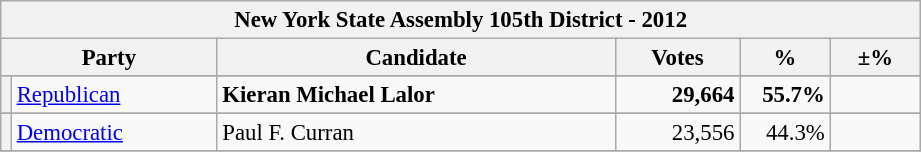<table class="wikitable" style="font-size: 95%;">
<tr>
<th colspan="6">New York State Assembly 105th District - 2012</th>
</tr>
<tr>
<th colspan="2" style="width: 130px">Party</th>
<th style="width: 17em">Candidate</th>
<th style="width: 5em">Votes</th>
<th style="width: 3.5em">%</th>
<th style="width: 3.5em">±%</th>
</tr>
<tr>
</tr>
<tr class="vcard">
<th></th>
<td class="org" style="width: 130px"><a href='#'>Republican</a></td>
<td class="fn"><strong>Kieran Michael Lalor</strong></td>
<td style="text-align: right; margin-right: 0.5em"><strong>29,664</strong></td>
<td style="text-align: right; margin-right: 0.5em"><strong>55.7%</strong></td>
<td style="text-align: right; margin-right: 0.5em"></td>
</tr>
<tr>
</tr>
<tr class="vcard">
<th></th>
<td class="org" style="width: 130px"><a href='#'>Democratic</a></td>
<td class="fn">Paul F. Curran</td>
<td style="text-align: right; margin-right: 0.5em">23,556</td>
<td style="text-align: right; margin-right: 0.5em">44.3%</td>
<td style="text-align: right; margin-right: 0.5em"></td>
</tr>
<tr>
</tr>
</table>
